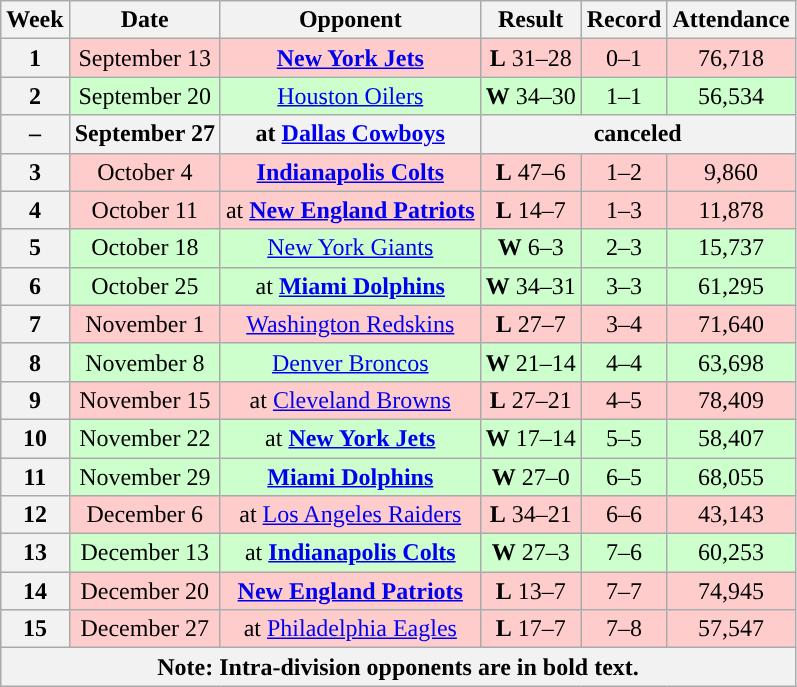<table class="wikitable" style="text-align:center">
<tr>
<th>Week</th>
<th>Date</th>
<th>Opponent</th>
<th>Result</th>
<th>Record</th>
<th>Attendance</th>
</tr>
<tr style="background:#fcc">
<th>1</th>
<td>September 13</td>
<td><strong><a href='#'>New York Jets</a></strong></td>
<td><strong>L</strong> 31–28</td>
<td>0–1</td>
<td>76,718</td>
</tr>
<tr style="background:#cfc">
<th>2</th>
<td>September 20</td>
<td><a href='#'>Houston Oilers</a></td>
<td><strong>W</strong> 34–30</td>
<td>1–1</td>
<td>56,534</td>
</tr>
<tr>
<th>–</th>
<th>September 27</th>
<th>at <a href='#'>Dallas Cowboys</a></th>
<th colspan="3">canceled</th>
</tr>
<tr style="background:#fcc">
<th>3</th>
<td>October 4</td>
<td><strong><a href='#'>Indianapolis Colts</a></strong></td>
<td><strong>L</strong> 47–6</td>
<td>1–2</td>
<td>9,860</td>
</tr>
<tr style="background:#fcc">
<th>4</th>
<td>October 11</td>
<td>at <strong><a href='#'>New England Patriots</a></strong></td>
<td><strong>L</strong> 14–7</td>
<td>1–3</td>
<td>11,878</td>
</tr>
<tr style="background:#cfc">
<th>5</th>
<td>October 18</td>
<td><a href='#'>New York Giants</a></td>
<td><strong>W</strong> 6–3</td>
<td>2–3</td>
<td>15,737</td>
</tr>
<tr style="background:#cfc">
<th>6</th>
<td>October 25</td>
<td>at <strong><a href='#'>Miami Dolphins</a></strong></td>
<td><strong>W</strong> 34–31 </td>
<td>3–3</td>
<td>61,295</td>
</tr>
<tr style="background:#fcc">
<th>7</th>
<td>November 1</td>
<td><a href='#'>Washington Redskins</a></td>
<td><strong>L</strong> 27–7</td>
<td>3–4</td>
<td>71,640</td>
</tr>
<tr style="background:#cfc">
<th>8</th>
<td>November 8</td>
<td><a href='#'>Denver Broncos</a></td>
<td><strong>W</strong> 21–14</td>
<td>4–4</td>
<td>63,698</td>
</tr>
<tr style="background:#fcc">
<th>9</th>
<td>November 15</td>
<td>at <a href='#'>Cleveland Browns</a></td>
<td><strong>L</strong> 27–21</td>
<td>4–5</td>
<td>78,409</td>
</tr>
<tr style="background:#cfc">
<th>10</th>
<td>November 22</td>
<td>at <strong><a href='#'>New York Jets</a></strong></td>
<td><strong>W</strong> 17–14</td>
<td>5–5</td>
<td>58,407</td>
</tr>
<tr style="background:#cfc">
<th>11</th>
<td>November 29</td>
<td><strong><a href='#'>Miami Dolphins</a></strong></td>
<td><strong>W</strong> 27–0</td>
<td>6–5</td>
<td>68,055</td>
</tr>
<tr style="background:#fcc">
<th>12</th>
<td>December 6</td>
<td>at <a href='#'>Los Angeles Raiders</a></td>
<td><strong>L</strong> 34–21</td>
<td>6–6</td>
<td>43,143</td>
</tr>
<tr style="background:#cfc">
<th>13</th>
<td>December 13</td>
<td>at <strong><a href='#'>Indianapolis Colts</a></strong></td>
<td><strong>W</strong> 27–3</td>
<td>7–6</td>
<td>60,253</td>
</tr>
<tr style="background:#fcc">
<th>14</th>
<td>December 20</td>
<td><strong><a href='#'>New England Patriots</a></strong></td>
<td><strong>L</strong> 13–7</td>
<td>7–7</td>
<td>74,945</td>
</tr>
<tr style="background:#fcc">
<th>15</th>
<td>December 27</td>
<td>at <a href='#'>Philadelphia Eagles</a></td>
<td><strong>L</strong> 17–7</td>
<td>7–8</td>
<td>57,547</td>
</tr>
<tr>
<th colspan="6"><strong>Note:</strong> Intra-division opponents are in <strong>bold</strong> text.</th>
</tr>
</table>
